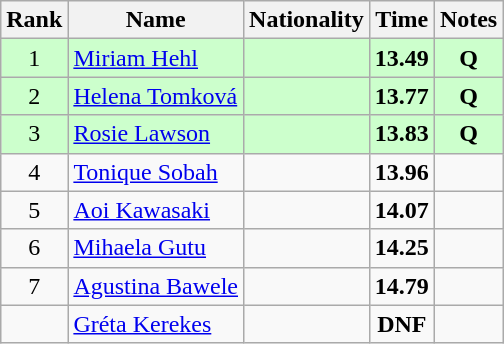<table class="wikitable sortable" style="text-align:center">
<tr>
<th>Rank</th>
<th>Name</th>
<th>Nationality</th>
<th>Time</th>
<th>Notes</th>
</tr>
<tr bgcolor=ccffcc>
<td>1</td>
<td align=left><a href='#'>Miriam Hehl</a></td>
<td align=left></td>
<td><strong>13.49</strong></td>
<td><strong>Q</strong></td>
</tr>
<tr bgcolor=ccffcc>
<td>2</td>
<td align=left><a href='#'>Helena Tomková</a></td>
<td align=left></td>
<td><strong>13.77</strong></td>
<td><strong>Q</strong></td>
</tr>
<tr bgcolor=ccffcc>
<td>3</td>
<td align=left><a href='#'>Rosie Lawson</a></td>
<td align=left></td>
<td><strong>13.83</strong></td>
<td><strong>Q</strong></td>
</tr>
<tr>
<td>4</td>
<td align=left><a href='#'>Tonique Sobah</a></td>
<td align=left></td>
<td><strong>13.96</strong></td>
<td></td>
</tr>
<tr>
<td>5</td>
<td align=left><a href='#'>Aoi Kawasaki</a></td>
<td align=left></td>
<td><strong>14.07</strong></td>
<td></td>
</tr>
<tr>
<td>6</td>
<td align=left><a href='#'>Mihaela Gutu</a></td>
<td align=left></td>
<td><strong>14.25</strong></td>
<td></td>
</tr>
<tr>
<td>7</td>
<td align=left><a href='#'>Agustina Bawele</a></td>
<td align=left></td>
<td><strong>14.79</strong></td>
<td></td>
</tr>
<tr>
<td></td>
<td align=left><a href='#'>Gréta Kerekes</a></td>
<td align=left></td>
<td><strong>DNF</strong></td>
<td></td>
</tr>
</table>
